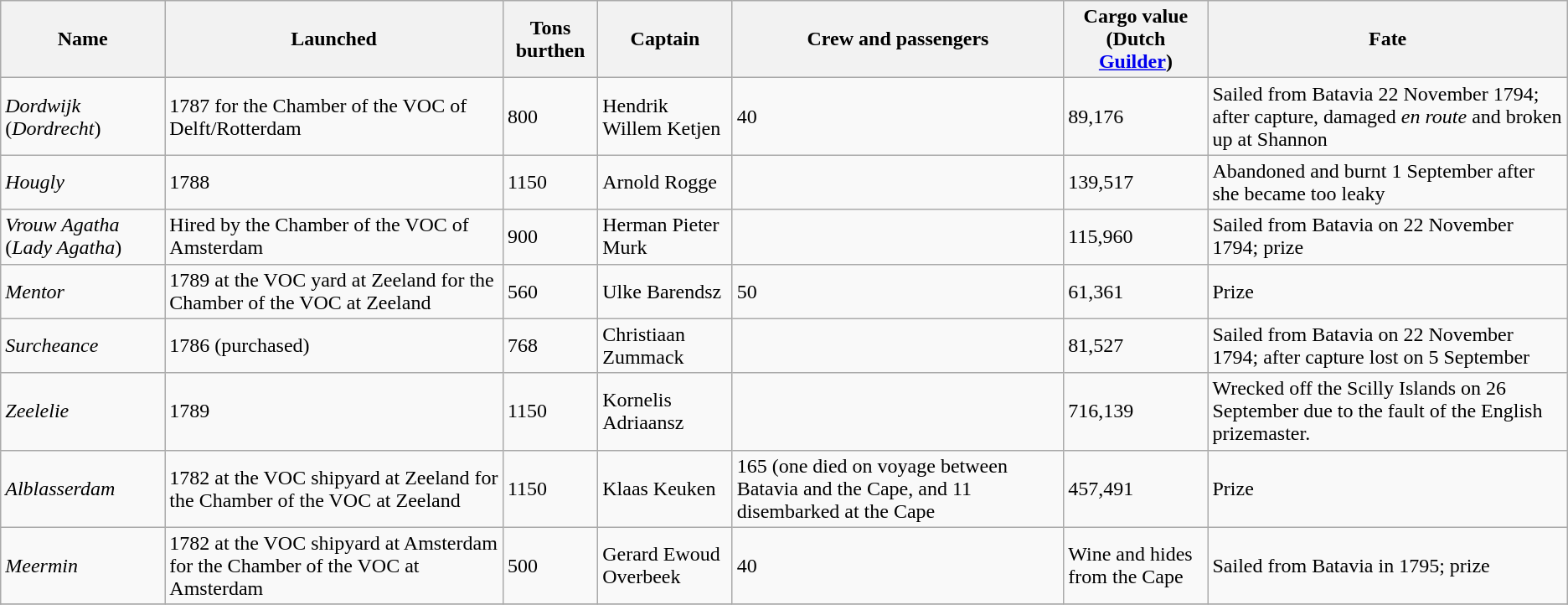<table class="sortable wikitable">
<tr>
<th>Name</th>
<th>Launched</th>
<th>Tons burthen</th>
<th>Captain</th>
<th>Crew and passengers</th>
<th>Cargo value<br> (Dutch <a href='#'>Guilder</a>)</th>
<th>Fate</th>
</tr>
<tr>
<td><em>Dordwijk</em> (<em>Dordrecht</em>)</td>
<td>1787 for the Chamber of the VOC of Delft/Rotterdam</td>
<td>800</td>
<td>Hendrik Willem Ketjen</td>
<td>40</td>
<td>89,176</td>
<td>Sailed from Batavia 22 November 1794; after capture, damaged <em>en route</em> and broken up at Shannon</td>
</tr>
<tr>
<td><em>Hougly</em></td>
<td>1788</td>
<td>1150</td>
<td>Arnold Rogge</td>
<td></td>
<td>139,517</td>
<td>Abandoned and burnt 1 September after she became too leaky</td>
</tr>
<tr>
<td><em>Vrouw Agatha</em> (<em>Lady Agatha</em>)</td>
<td>Hired by the Chamber of the VOC of Amsterdam</td>
<td>900</td>
<td>Herman Pieter Murk</td>
<td></td>
<td>115,960</td>
<td>Sailed from Batavia on 22 November 1794; prize</td>
</tr>
<tr>
<td><em>Mentor</em></td>
<td>1789 at the VOC yard at Zeeland for the Chamber of the VOC at Zeeland</td>
<td>560</td>
<td>Ulke Barendsz</td>
<td>50</td>
<td>61,361</td>
<td>Prize</td>
</tr>
<tr>
<td><em>Surcheance</em></td>
<td>1786 (purchased)</td>
<td>768</td>
<td>Christiaan Zummack</td>
<td></td>
<td>81,527</td>
<td>Sailed from Batavia on 22 November 1794; after capture lost on 5 September</td>
</tr>
<tr>
<td><em>Zeelelie</em></td>
<td>1789</td>
<td>1150</td>
<td>Kornelis Adriaansz</td>
<td></td>
<td>716,139</td>
<td>Wrecked off the Scilly Islands on 26 September due to the fault of the English prizemaster.</td>
</tr>
<tr>
<td><em>Alblasserdam</em></td>
<td>1782 at the VOC shipyard at Zeeland for the Chamber of the VOC at Zeeland</td>
<td>1150</td>
<td>Klaas Keuken</td>
<td>165 (one died on voyage between Batavia and the Cape, and 11 disembarked at the Cape</td>
<td>457,491</td>
<td>Prize</td>
</tr>
<tr>
<td><em>Meermin</em></td>
<td>1782 at the VOC shipyard at Amsterdam for the Chamber of the VOC at Amsterdam</td>
<td>500</td>
<td>Gerard Ewoud Overbeek</td>
<td>40</td>
<td>Wine and hides from the Cape</td>
<td>Sailed from Batavia in 1795; prize</td>
</tr>
<tr>
</tr>
</table>
